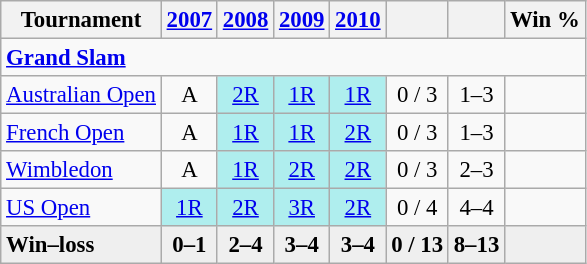<table class="wikitable nowrap" style="text-align:center;font-size:95%">
<tr>
<th>Tournament</th>
<th><a href='#'>2007</a></th>
<th><a href='#'>2008</a></th>
<th><a href='#'>2009</a></th>
<th><a href='#'>2010</a></th>
<th></th>
<th></th>
<th>Win %</th>
</tr>
<tr>
<td colspan="8" style="text-align:left;"><strong><a href='#'>Grand Slam</a></strong></td>
</tr>
<tr>
<td align=left><a href='#'>Australian Open</a></td>
<td>A</td>
<td style="background:#afeeee;"><a href='#'>2R</a></td>
<td style="background:#afeeee;"><a href='#'>1R</a></td>
<td style="background:#afeeee;"><a href='#'>1R</a></td>
<td>0 / 3</td>
<td>1–3</td>
<td></td>
</tr>
<tr>
<td align=left><a href='#'>French Open</a></td>
<td>A</td>
<td style="background:#afeeee;"><a href='#'>1R</a></td>
<td style="background:#afeeee;"><a href='#'>1R</a></td>
<td style="background:#afeeee;"><a href='#'>2R</a></td>
<td>0 / 3</td>
<td>1–3</td>
<td></td>
</tr>
<tr>
<td align=left><a href='#'>Wimbledon</a></td>
<td>A</td>
<td style="background:#afeeee;"><a href='#'>1R</a></td>
<td style="background:#afeeee;"><a href='#'>2R</a></td>
<td style="background:#afeeee;"><a href='#'>2R</a></td>
<td>0 / 3</td>
<td>2–3</td>
<td></td>
</tr>
<tr>
<td align=left><a href='#'>US Open</a></td>
<td style="background:#afeeee;"><a href='#'>1R</a></td>
<td style="background:#afeeee;"><a href='#'>2R</a></td>
<td style="background:#afeeee;"><a href='#'>3R</a></td>
<td style="background:#afeeee;"><a href='#'>2R</a></td>
<td>0 / 4</td>
<td>4–4</td>
<td></td>
</tr>
<tr style="font-weight:bold; background:#efefef;">
<td style=text-align:left>Win–loss</td>
<td>0–1</td>
<td>2–4</td>
<td>3–4</td>
<td>3–4</td>
<td>0 / 13</td>
<td>8–13</td>
<td></td>
</tr>
</table>
